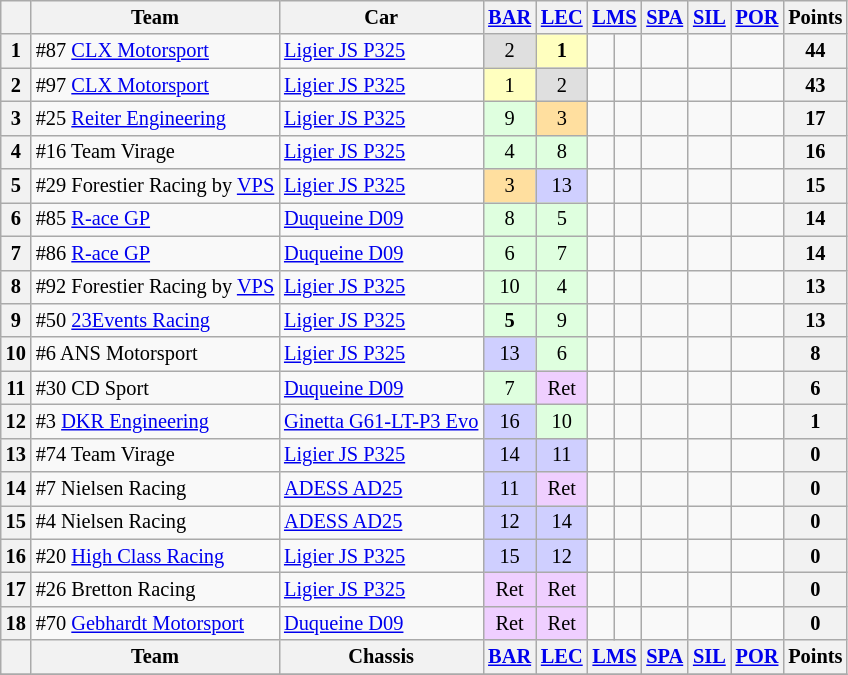<table class="wikitable" style="font-size:85%; text-align:center;">
<tr>
<th></th>
<th>Team</th>
<th>Car</th>
<th><a href='#'>BAR</a><br></th>
<th><a href='#'>LEC</a><br></th>
<th colspan="2"><a href='#'>LMS</a><br></th>
<th><a href='#'>SPA</a><br></th>
<th><a href='#'>SIL</a><br></th>
<th><a href='#'>POR</a><br></th>
<th>Points</th>
</tr>
<tr>
<th>1</th>
<td align=left> #87 <a href='#'>CLX Motorsport</a></td>
<td align=left><a href='#'>Ligier JS P325</a></td>
<td style="background:#dfdfdf;">2</td>
<td style="background:#ffffbf;"><strong>1</strong></td>
<td></td>
<td></td>
<td></td>
<td></td>
<td></td>
<th>44</th>
</tr>
<tr>
<th>2</th>
<td align=left> #97 <a href='#'>CLX Motorsport</a></td>
<td align=left><a href='#'>Ligier JS P325</a></td>
<td style="background:#ffffbf;">1</td>
<td style="background:#dfdfdf;">2</td>
<td></td>
<td></td>
<td></td>
<td></td>
<td></td>
<th>43</th>
</tr>
<tr>
<th>3</th>
<td align=left> #25 <a href='#'>Reiter Engineering</a></td>
<td align=left><a href='#'>Ligier JS P325</a></td>
<td style="background:#dfffdf;">9</td>
<td style="background:#ffdf9f;">3</td>
<td></td>
<td></td>
<td></td>
<td></td>
<td></td>
<th>17</th>
</tr>
<tr>
<th>4</th>
<td align=left> #16 Team Virage</td>
<td align=left><a href='#'>Ligier JS P325</a></td>
<td style="background:#dfffdf;">4</td>
<td style="background:#dfffdf;">8</td>
<td></td>
<td></td>
<td></td>
<td></td>
<td></td>
<th>16</th>
</tr>
<tr>
<th>5</th>
<td align=left> #29 Forestier Racing by <a href='#'>VPS</a></td>
<td align=left><a href='#'>Ligier JS P325</a></td>
<td style="background:#ffdf9f;">3</td>
<td style="background:#cfcfff;">13</td>
<td></td>
<td></td>
<td></td>
<td></td>
<td></td>
<th>15</th>
</tr>
<tr>
<th>6</th>
<td align=left> #85 <a href='#'>R-ace GP</a></td>
<td align=left><a href='#'>Duqueine D09</a></td>
<td style="background:#dfffdf;">8</td>
<td style="background:#dfffdf;">5</td>
<td></td>
<td></td>
<td></td>
<td></td>
<td></td>
<th>14</th>
</tr>
<tr>
<th>7</th>
<td align=left> #86 <a href='#'>R-ace GP</a></td>
<td align=left><a href='#'>Duqueine D09</a></td>
<td style="background:#dfffdf;">6</td>
<td style="background:#dfffdf;">7</td>
<td></td>
<td></td>
<td></td>
<td></td>
<td></td>
<th>14</th>
</tr>
<tr>
<th>8</th>
<td align=left> #92 Forestier Racing by <a href='#'>VPS</a></td>
<td align=left><a href='#'>Ligier JS P325</a></td>
<td style="background:#dfffdf;">10</td>
<td style="background:#dfffdf;">4</td>
<td></td>
<td></td>
<td></td>
<td></td>
<td></td>
<th>13</th>
</tr>
<tr>
<th>9</th>
<td align=left> #50 <a href='#'>23Events Racing</a></td>
<td align=left><a href='#'>Ligier JS P325</a></td>
<td style="background:#dfffdf;"><strong>5</strong></td>
<td style="background:#dfffdf;">9</td>
<td></td>
<td></td>
<td></td>
<td></td>
<td></td>
<th>13</th>
</tr>
<tr>
<th>10</th>
<td align=left> #6 ANS Motorsport</td>
<td align=left><a href='#'>Ligier JS P325</a></td>
<td style="background:#cfcfff;">13</td>
<td style="background:#dfffdf;">6</td>
<td></td>
<td></td>
<td></td>
<td></td>
<td></td>
<th>8</th>
</tr>
<tr>
<th>11</th>
<td align=left> #30 CD Sport</td>
<td align=left><a href='#'>Duqueine D09</a></td>
<td style="background:#dfffdf;">7</td>
<td style="background:#efcfff;">Ret</td>
<td></td>
<td></td>
<td></td>
<td></td>
<td></td>
<th>6</th>
</tr>
<tr>
<th>12</th>
<td align=left> #3 <a href='#'>DKR Engineering</a></td>
<td align=left><a href='#'>Ginetta G61-LT-P3 Evo</a></td>
<td style="background:#cfcfff;">16</td>
<td style="background:#dfffdf;">10</td>
<td></td>
<td></td>
<td></td>
<td></td>
<td></td>
<th>1</th>
</tr>
<tr>
<th>13</th>
<td align=left> #74 Team Virage</td>
<td align=left><a href='#'>Ligier JS P325</a></td>
<td style="background:#cfcfff;">14</td>
<td style="background:#cfcfff;">11</td>
<td></td>
<td></td>
<td></td>
<td></td>
<td></td>
<th>0</th>
</tr>
<tr>
<th>14</th>
<td align=left> #7 Nielsen Racing</td>
<td align=left><a href='#'>ADESS AD25</a></td>
<td style="background:#cfcfff;">11</td>
<td style="background:#efcfff;">Ret</td>
<td></td>
<td></td>
<td></td>
<td></td>
<td></td>
<th>0</th>
</tr>
<tr>
<th>15</th>
<td align=left> #4 Nielsen Racing</td>
<td align=left><a href='#'>ADESS AD25</a></td>
<td style="background:#cfcfff;">12</td>
<td style="background:#cfcfff;">14</td>
<td></td>
<td></td>
<td></td>
<td></td>
<td></td>
<th>0</th>
</tr>
<tr>
<th>16</th>
<td align=left> #20 <a href='#'>High Class Racing</a></td>
<td align=left><a href='#'>Ligier JS P325</a></td>
<td style="background:#cfcfff;">15</td>
<td style="background:#cfcfff;">12</td>
<td></td>
<td></td>
<td></td>
<td></td>
<td></td>
<th>0</th>
</tr>
<tr>
<th>17</th>
<td align=left> #26 Bretton Racing</td>
<td align=left><a href='#'>Ligier JS P325</a></td>
<td style="background:#efcfff;">Ret</td>
<td style="background:#efcfff;">Ret</td>
<td></td>
<td></td>
<td></td>
<td></td>
<td></td>
<th>0</th>
</tr>
<tr>
<th>18</th>
<td align=left> #70 <a href='#'>Gebhardt Motorsport</a></td>
<td align=left><a href='#'>Duqueine D09</a></td>
<td style="background:#efcfff;">Ret</td>
<td style="background:#efcfff;">Ret</td>
<td></td>
<td></td>
<td></td>
<td></td>
<td></td>
<th>0</th>
</tr>
<tr>
<th></th>
<th>Team</th>
<th>Chassis</th>
<th><a href='#'>BAR</a><br></th>
<th><a href='#'>LEC</a><br></th>
<th colspan="2"><a href='#'>LMS</a><br></th>
<th><a href='#'>SPA</a><br></th>
<th><a href='#'>SIL</a><br></th>
<th><a href='#'>POR</a><br></th>
<th>Points</th>
</tr>
<tr>
</tr>
</table>
